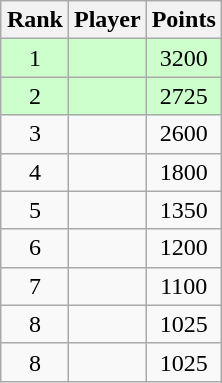<table class="wikitable" style="float:right; text-align:center; margin-left:1em">
<tr>
<th>Rank</th>
<th>Player</th>
<th>Points</th>
</tr>
<tr style="background-color:#ccffcc">
<td>1</td>
<td style="text-align:left"><em></em></td>
<td>3200</td>
</tr>
<tr style="background-color:#ccffcc">
<td>2</td>
<td style="text-align:left"><em></em></td>
<td>2725</td>
</tr>
<tr>
<td>3</td>
<td style="text-align:left"><em></em></td>
<td>2600</td>
</tr>
<tr>
<td>4</td>
<td style="text-align:left"><strong></strong></td>
<td>1800</td>
</tr>
<tr>
<td>5</td>
<td style="text-align:left"><em></em></td>
<td>1350</td>
</tr>
<tr>
<td>6</td>
<td style="text-align:left"></td>
<td>1200</td>
</tr>
<tr>
<td>7</td>
<td style="text-align:left"></td>
<td>1100</td>
</tr>
<tr>
<td>8</td>
<td style="text-align:left"><strong></strong></td>
<td>1025</td>
</tr>
<tr>
<td>8</td>
<td style="text-align:left"><strong></strong></td>
<td>1025</td>
</tr>
</table>
